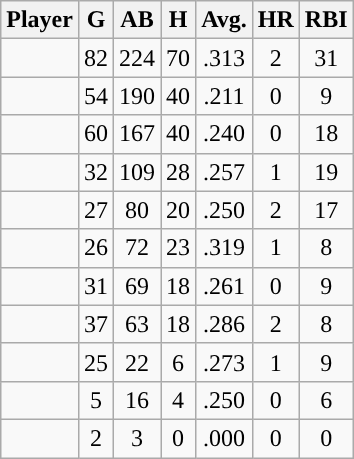<table class="wikitable sortable" style="text-align:center;">
<tr>
<th>Player</th>
<th>G</th>
<th>AB</th>
<th>H</th>
<th>Avg.</th>
<th>HR</th>
<th>RBI</th>
</tr>
<tr>
<td></td>
<td>82</td>
<td>224</td>
<td>70</td>
<td>.313</td>
<td>2</td>
<td>31</td>
</tr>
<tr>
<td></td>
<td>54</td>
<td>190</td>
<td>40</td>
<td>.211</td>
<td>0</td>
<td>9</td>
</tr>
<tr>
<td></td>
<td>60</td>
<td>167</td>
<td>40</td>
<td>.240</td>
<td>0</td>
<td>18</td>
</tr>
<tr>
<td></td>
<td>32</td>
<td>109</td>
<td>28</td>
<td>.257</td>
<td>1</td>
<td>19</td>
</tr>
<tr>
<td></td>
<td>27</td>
<td>80</td>
<td>20</td>
<td>.250</td>
<td>2</td>
<td>17</td>
</tr>
<tr>
<td></td>
<td>26</td>
<td>72</td>
<td>23</td>
<td>.319</td>
<td>1</td>
<td>8</td>
</tr>
<tr>
<td></td>
<td>31</td>
<td>69</td>
<td>18</td>
<td>.261</td>
<td>0</td>
<td>9</td>
</tr>
<tr>
<td></td>
<td>37</td>
<td>63</td>
<td>18</td>
<td>.286</td>
<td>2</td>
<td>8</td>
</tr>
<tr>
<td></td>
<td>25</td>
<td>22</td>
<td>6</td>
<td>.273</td>
<td>1</td>
<td>9</td>
</tr>
<tr>
<td></td>
<td>5</td>
<td>16</td>
<td>4</td>
<td>.250</td>
<td>0</td>
<td>6</td>
</tr>
<tr>
<td></td>
<td>2</td>
<td>3</td>
<td>0</td>
<td>.000</td>
<td>0</td>
<td>0</td>
</tr>
</table>
